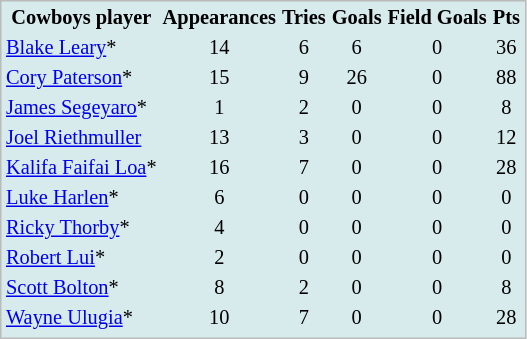<table cellpadding=1 style="border:1px solid #BBB; background-color:#d7ebed; font-size:85%;">
<tr>
<th>Cowboys player</th>
<th>Appearances</th>
<th>Tries</th>
<th>Goals</th>
<th>Field Goals</th>
<th>Pts</th>
</tr>
<tr ---->
<td> <a href='#'>Blake Leary</a>*</td>
<td align="center">14</td>
<td align="center">6</td>
<td align="center">6</td>
<td align="center">0</td>
<td align="center">36</td>
</tr>
<tr ---->
<td> <a href='#'>Cory Paterson</a>*</td>
<td align="center">15</td>
<td align="center">9</td>
<td align="center">26</td>
<td align="center">0</td>
<td align="center">88</td>
</tr>
<tr ---->
<td> <a href='#'>James Segeyaro</a>*</td>
<td align="center">1</td>
<td align="center">2</td>
<td align="center">0</td>
<td align="center">0</td>
<td align="center">8</td>
</tr>
<tr ---->
<td> <a href='#'>Joel Riethmuller</a></td>
<td align="center">13</td>
<td align="center">3</td>
<td align="center">0</td>
<td align="center">0</td>
<td align="center">12</td>
</tr>
<tr ---->
<td> <a href='#'>Kalifa Faifai Loa</a>*</td>
<td align="center">16</td>
<td align="center">7</td>
<td align="center">0</td>
<td align="center">0</td>
<td align="center">28</td>
</tr>
<tr ---->
<td> <a href='#'>Luke Harlen</a>*</td>
<td align="center">6</td>
<td align="center">0</td>
<td align="center">0</td>
<td align="center">0</td>
<td align="center">0</td>
</tr>
<tr ---->
<td> <a href='#'>Ricky Thorby</a>*</td>
<td align="center">4</td>
<td align="center">0</td>
<td align="center">0</td>
<td align="center">0</td>
<td align="center">0</td>
</tr>
<tr ---->
<td> <a href='#'>Robert Lui</a>*</td>
<td align="center">2</td>
<td align="center">0</td>
<td align="center">0</td>
<td align="center">0</td>
<td align="center">0</td>
</tr>
<tr ---->
<td> <a href='#'>Scott Bolton</a>*</td>
<td align="center">8</td>
<td align="center">2</td>
<td align="center">0</td>
<td align="center">0</td>
<td align="center">8</td>
</tr>
<tr ---->
<td> <a href='#'>Wayne Ulugia</a>*</td>
<td align="center">10</td>
<td align="center">7</td>
<td align="center">0</td>
<td align="center">0</td>
<td align="center">28</td>
</tr>
<tr ---->
</tr>
</table>
